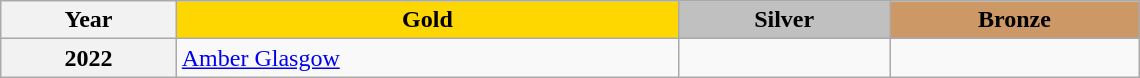<table class="wikitable sortable" style="width: 760px;">
<tr>
<th scope=col>Year</th>
<th scope=col style="background-color:Gold">Gold</th>
<th scope=col style="background-color:Silver">Silver</th>
<th scope=col style="background-color:#cc9966">Bronze</th>
</tr>
<tr>
<th>2022</th>
<td><a href='#'>Amber Glasgow</a></td>
<td></td>
<td></td>
</tr>
</table>
